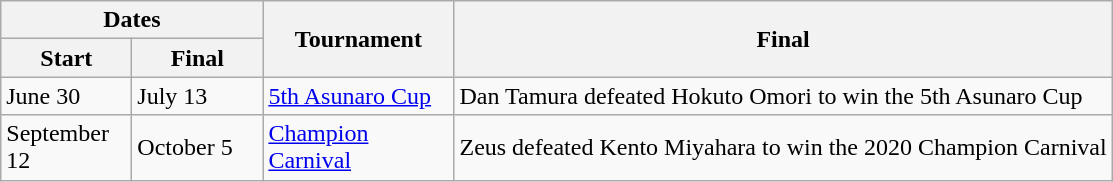<table class="wikitable">
<tr>
<th colspan=2>Dates</th>
<th rowspan=2 scope="col" style="width: 120px;">Tournament</th>
<th rowspan=2>Final</th>
</tr>
<tr>
<th scope="col" style="width: 80px;">Start</th>
<th scope="col" style="width: 80px;">Final</th>
</tr>
<tr>
<td>June 30</td>
<td>July 13</td>
<td><a href='#'>5th Asunaro Cup</a></td>
<td>Dan Tamura defeated Hokuto Omori to win the 5th Asunaro Cup</td>
</tr>
<tr>
<td>September 12</td>
<td>October 5</td>
<td><a href='#'>Champion Carnival</a></td>
<td>Zeus defeated Kento Miyahara to win the 2020 Champion Carnival</td>
</tr>
</table>
